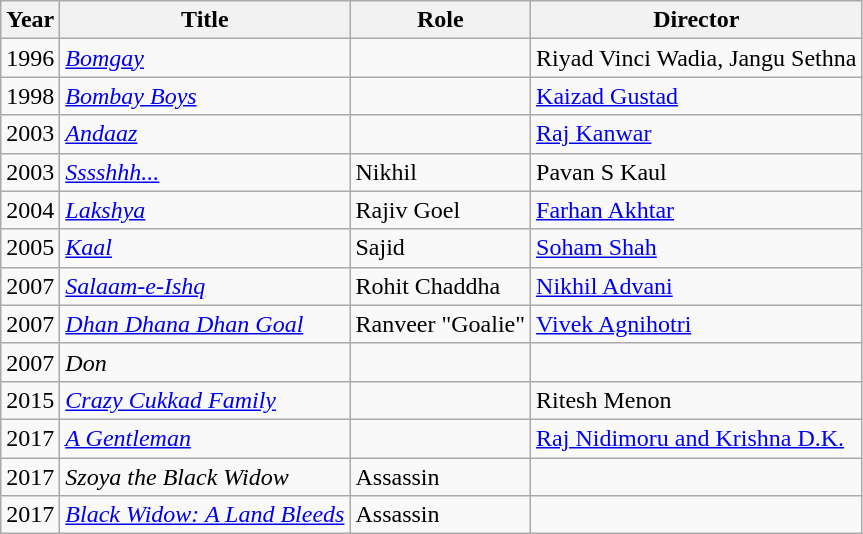<table class="wikitable">
<tr>
<th>Year</th>
<th>Title</th>
<th>Role</th>
<th>Director</th>
</tr>
<tr>
<td>1996</td>
<td><em><a href='#'>Bomgay</a></em></td>
<td></td>
<td>Riyad Vinci Wadia, Jangu Sethna</td>
</tr>
<tr>
<td>1998</td>
<td><em><a href='#'>Bombay Boys</a></em></td>
<td></td>
<td><a href='#'>Kaizad Gustad</a></td>
</tr>
<tr>
<td>2003</td>
<td><em><a href='#'>Andaaz</a></em></td>
<td></td>
<td><a href='#'>Raj Kanwar</a></td>
</tr>
<tr>
<td>2003</td>
<td><em><a href='#'>Sssshhh...</a></em></td>
<td>Nikhil</td>
<td>Pavan S Kaul</td>
</tr>
<tr>
<td>2004</td>
<td><em><a href='#'>Lakshya</a></em></td>
<td>Rajiv Goel</td>
<td><a href='#'>Farhan Akhtar</a></td>
</tr>
<tr>
<td>2005</td>
<td><em><a href='#'>Kaal</a></em></td>
<td>Sajid</td>
<td><a href='#'>Soham Shah</a></td>
</tr>
<tr>
<td>2007</td>
<td><em><a href='#'>Salaam-e-Ishq</a></em></td>
<td>Rohit Chaddha</td>
<td><a href='#'>Nikhil Advani</a></td>
</tr>
<tr>
<td>2007</td>
<td><em><a href='#'>Dhan Dhana Dhan Goal</a></em></td>
<td>Ranveer "Goalie"</td>
<td><a href='#'>Vivek Agnihotri</a></td>
</tr>
<tr>
<td>2007</td>
<td><em>Don</em></td>
<td></td>
<td></td>
</tr>
<tr>
<td>2015</td>
<td><em><a href='#'>Crazy Cukkad Family</a></em></td>
<td></td>
<td>Ritesh Menon</td>
</tr>
<tr>
<td>2017</td>
<td><em><a href='#'>A Gentleman</a></em></td>
<td></td>
<td><a href='#'>Raj Nidimoru and Krishna D.K.</a></td>
</tr>
<tr>
<td>2017</td>
<td><em>Szoya the Black Widow</em></td>
<td>Assassin</td>
<td></td>
</tr>
<tr>
<td>2017</td>
<td><em><a href='#'>Black Widow: A Land Bleeds</a></em></td>
<td>Assassin</td>
<td></td>
</tr>
</table>
